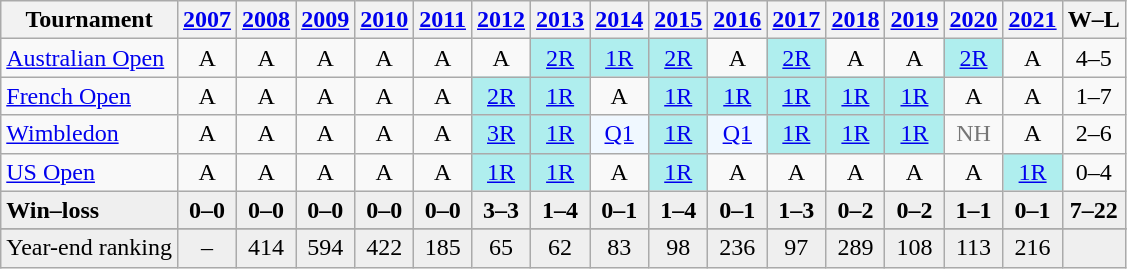<table class=wikitable style=text-align:center;>
<tr>
<th>Tournament</th>
<th><a href='#'>2007</a></th>
<th><a href='#'>2008</a></th>
<th><a href='#'>2009</a></th>
<th><a href='#'>2010</a></th>
<th><a href='#'>2011</a></th>
<th><a href='#'>2012</a></th>
<th><a href='#'>2013</a></th>
<th><a href='#'>2014</a></th>
<th><a href='#'>2015</a></th>
<th><a href='#'>2016</a></th>
<th><a href='#'>2017</a></th>
<th><a href='#'>2018</a></th>
<th><a href='#'>2019</a></th>
<th><a href='#'>2020</a></th>
<th><a href='#'>2021</a></th>
<th>W–L</th>
</tr>
<tr>
<td align=left><a href='#'>Australian Open</a></td>
<td>A</td>
<td>A</td>
<td>A</td>
<td>A</td>
<td>A</td>
<td>A</td>
<td style=background:#afeeee><a href='#'>2R</a></td>
<td style=background:#afeeee><a href='#'>1R</a></td>
<td style=background:#afeeee><a href='#'>2R</a></td>
<td>A</td>
<td style=background:#afeeee><a href='#'>2R</a></td>
<td>A</td>
<td>A</td>
<td style=background:#afeeee><a href='#'>2R</a></td>
<td>A</td>
<td>4–5</td>
</tr>
<tr>
<td align=left><a href='#'>French Open</a></td>
<td>A</td>
<td>A</td>
<td>A</td>
<td>A</td>
<td>A</td>
<td style=background:#afeeee><a href='#'>2R</a></td>
<td style=background:#afeeee><a href='#'>1R</a></td>
<td>A</td>
<td style=background:#afeeee><a href='#'>1R</a></td>
<td style=background:#afeeee><a href='#'>1R</a></td>
<td style=background:#afeeee><a href='#'>1R</a></td>
<td style=background:#afeeee><a href='#'>1R</a></td>
<td style=background:#afeeee><a href='#'>1R</a></td>
<td>A</td>
<td>A</td>
<td>1–7</td>
</tr>
<tr>
<td align=left><a href='#'>Wimbledon</a></td>
<td>A</td>
<td>A</td>
<td>A</td>
<td>A</td>
<td>A</td>
<td style=background:#afeeee><a href='#'>3R</a></td>
<td style=background:#afeeee><a href='#'>1R</a></td>
<td style=background:#f0f8ff><a href='#'>Q1</a></td>
<td style=background:#afeeee><a href='#'>1R</a></td>
<td style=background:#f0f8ff><a href='#'>Q1</a></td>
<td style=background:#afeeee><a href='#'>1R</a></td>
<td style=background:#afeeee><a href='#'>1R</a></td>
<td style=background:#afeeee><a href='#'>1R</a></td>
<td style=color:#767676>NH</td>
<td>A</td>
<td>2–6</td>
</tr>
<tr>
<td align=left><a href='#'>US Open</a></td>
<td>A</td>
<td>A</td>
<td>A</td>
<td>A</td>
<td>A</td>
<td style=background:#afeeee><a href='#'>1R</a></td>
<td style=background:#afeeee><a href='#'>1R</a></td>
<td>A</td>
<td style=background:#afeeee><a href='#'>1R</a></td>
<td>A</td>
<td>A</td>
<td>A</td>
<td>A</td>
<td>A</td>
<td style=background:#afeeee><a href='#'>1R</a></td>
<td>0–4</td>
</tr>
<tr style=font-weight:bold;background:#efefef>
<td style=text-align:left>Win–loss</td>
<td>0–0</td>
<td>0–0</td>
<td>0–0</td>
<td>0–0</td>
<td>0–0</td>
<td>3–3</td>
<td>1–4</td>
<td>0–1</td>
<td>1–4</td>
<td>0–1</td>
<td>1–3</td>
<td>0–2</td>
<td>0–2</td>
<td>1–1</td>
<td>0–1</td>
<td>7–22</td>
</tr>
<tr>
</tr>
<tr bgcolor=efefef>
<td style=text-align:left>Year-end ranking</td>
<td>–</td>
<td>414</td>
<td>594</td>
<td>422</td>
<td>185</td>
<td>65</td>
<td>62</td>
<td>83</td>
<td>98</td>
<td>236</td>
<td>97</td>
<td>289</td>
<td>108</td>
<td>113</td>
<td>216</td>
<td></td>
</tr>
</table>
